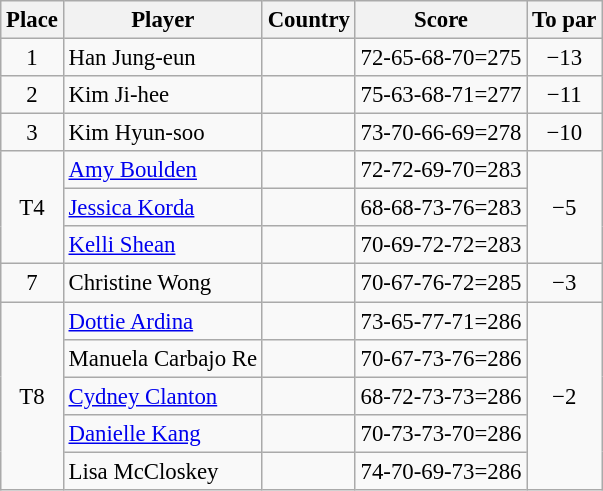<table class="wikitable" style="font-size:95%;">
<tr>
<th>Place</th>
<th>Player</th>
<th>Country</th>
<th>Score</th>
<th>To par</th>
</tr>
<tr>
<td align=center>1</td>
<td>Han Jung-eun</td>
<td></td>
<td>72-65-68-70=275</td>
<td align=center>−13</td>
</tr>
<tr>
<td align=center>2</td>
<td>Kim Ji-hee</td>
<td></td>
<td>75-63-68-71=277</td>
<td align=center>−11</td>
</tr>
<tr>
<td align=center>3</td>
<td>Kim Hyun-soo</td>
<td></td>
<td>73-70-66-69=278</td>
<td align=center>−10</td>
</tr>
<tr>
<td rowspan=3 align=center>T4</td>
<td><a href='#'>Amy Boulden</a></td>
<td></td>
<td>72-72-69-70=283</td>
<td rowspan=3 align=center>−5</td>
</tr>
<tr>
<td><a href='#'>Jessica Korda</a></td>
<td></td>
<td>68-68-73-76=283</td>
</tr>
<tr>
<td><a href='#'>Kelli Shean</a></td>
<td></td>
<td>70-69-72-72=283</td>
</tr>
<tr>
<td align=center>7</td>
<td>Christine Wong</td>
<td></td>
<td>70-67-76-72=285</td>
<td align=center>−3</td>
</tr>
<tr>
<td rowspan=5 align=center>T8</td>
<td><a href='#'>Dottie Ardina</a></td>
<td></td>
<td>73-65-77-71=286</td>
<td rowspan=5 align=center>−2</td>
</tr>
<tr>
<td>Manuela Carbajo Re</td>
<td></td>
<td>70-67-73-76=286</td>
</tr>
<tr>
<td><a href='#'>Cydney Clanton</a></td>
<td></td>
<td>68-72-73-73=286</td>
</tr>
<tr>
<td><a href='#'>Danielle Kang</a></td>
<td></td>
<td>70-73-73-70=286</td>
</tr>
<tr>
<td>Lisa McCloskey</td>
<td></td>
<td>74-70-69-73=286</td>
</tr>
</table>
